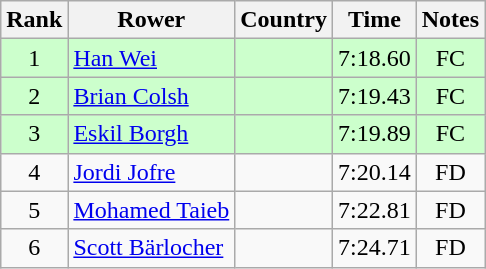<table class="wikitable" style="text-align:center">
<tr>
<th>Rank</th>
<th>Rower</th>
<th>Country</th>
<th>Time</th>
<th>Notes</th>
</tr>
<tr bgcolor=ccffcc>
<td>1</td>
<td align="left"><a href='#'>Han Wei</a></td>
<td align="left"></td>
<td>7:18.60</td>
<td>FC</td>
</tr>
<tr bgcolor=ccffcc>
<td>2</td>
<td align="left"><a href='#'>Brian Colsh</a></td>
<td align="left"></td>
<td>7:19.43</td>
<td>FC</td>
</tr>
<tr bgcolor=ccffcc>
<td>3</td>
<td align="left"><a href='#'>Eskil Borgh</a></td>
<td align="left"></td>
<td>7:19.89</td>
<td>FC</td>
</tr>
<tr>
<td>4</td>
<td align="left"><a href='#'>Jordi Jofre</a></td>
<td align="left"></td>
<td>7:20.14</td>
<td>FD</td>
</tr>
<tr>
<td>5</td>
<td align="left"><a href='#'>Mohamed Taieb</a></td>
<td align="left"></td>
<td>7:22.81</td>
<td>FD</td>
</tr>
<tr>
<td>6</td>
<td align="left"><a href='#'>Scott Bärlocher</a></td>
<td align="left"></td>
<td>7:24.71</td>
<td>FD</td>
</tr>
</table>
